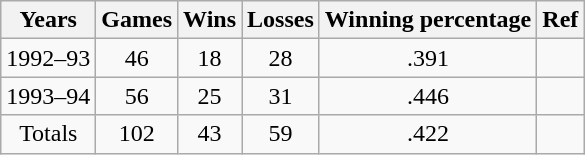<table class="wikitable" style="text-align:center;">
<tr>
<th>Years</th>
<th>Games</th>
<th>Wins</th>
<th>Losses</th>
<th>Winning percentage</th>
<th>Ref</th>
</tr>
<tr>
<td>1992–93</td>
<td>46</td>
<td>18</td>
<td>28</td>
<td>.391</td>
<td></td>
</tr>
<tr>
<td>1993–94</td>
<td>56</td>
<td>25</td>
<td>31</td>
<td>.446</td>
<td></td>
</tr>
<tr>
<td>Totals</td>
<td>102</td>
<td>43</td>
<td>59</td>
<td>.422</td>
<td></td>
</tr>
</table>
